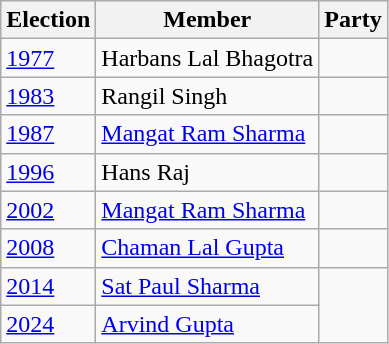<table class="wikitable sortable">
<tr>
<th>Election</th>
<th>Member</th>
<th colspan=2>Party</th>
</tr>
<tr>
<td><a href='#'>1977</a></td>
<td>Harbans Lal Bhagotra</td>
<td></td>
</tr>
<tr>
<td><a href='#'>1983</a></td>
<td>Rangil Singh</td>
<td></td>
</tr>
<tr>
<td><a href='#'>1987</a></td>
<td><a href='#'>Mangat Ram Sharma</a></td>
</tr>
<tr>
<td><a href='#'>1996</a></td>
<td>Hans Raj</td>
<td></td>
</tr>
<tr>
<td><a href='#'>2002</a></td>
<td><a href='#'>Mangat Ram Sharma</a></td>
<td></td>
</tr>
<tr>
<td><a href='#'>2008</a></td>
<td><a href='#'>Chaman Lal Gupta</a></td>
<td></td>
</tr>
<tr>
<td><a href='#'>2014</a></td>
<td><a href='#'>Sat Paul Sharma</a></td>
</tr>
<tr>
<td><a href='#'>2024</a></td>
<td><a href='#'>Arvind Gupta</a></td>
</tr>
</table>
